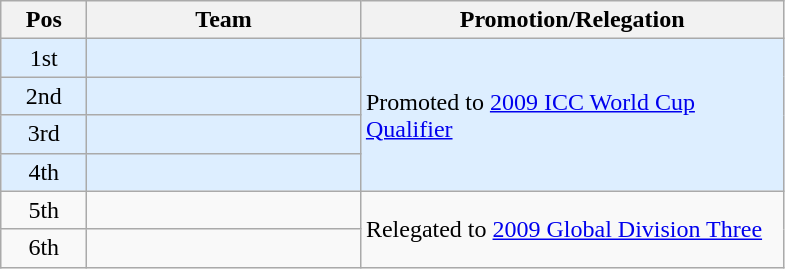<table class="wikitable">
<tr>
<th width=50>Pos</th>
<th width=175>Team</th>
<th width=275>Promotion/Relegation</th>
</tr>
<tr style="background:#ddeeff">
<td align="center">1st</td>
<td></td>
<td rowspan=4>Promoted to <a href='#'>2009 ICC World Cup Qualifier</a></td>
</tr>
<tr style="background:#ddeeff">
<td align="center">2nd</td>
<td></td>
</tr>
<tr style="background:#ddeeff">
<td align="center">3rd</td>
<td></td>
</tr>
<tr style="background:#ddeeff">
<td align="center">4th</td>
<td></td>
</tr>
<tr>
<td align="center">5th</td>
<td></td>
<td rowspan=2>Relegated to <a href='#'>2009 Global Division Three</a></td>
</tr>
<tr>
<td align="center">6th</td>
<td></td>
</tr>
</table>
